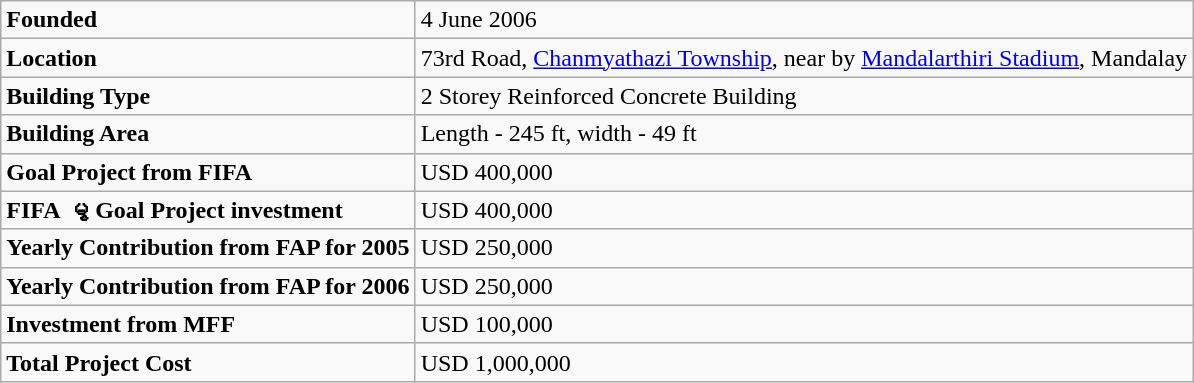<table class=wikitable>
<tr>
<td><strong>Founded</strong></td>
<td>4 June 2006</td>
</tr>
<tr>
<td><strong>Location</strong></td>
<td>73rd Road, <a href='#'>Chanmyathazi Township</a>, near by <a href='#'>Mandalarthiri Stadium</a>, Mandalay</td>
</tr>
<tr>
<td><strong>Building Type</strong></td>
<td>2 Storey Reinforced Concrete Building</td>
</tr>
<tr>
<td><strong>Building Area</strong></td>
<td>Length - 245 ft, width - 49 ft</td>
</tr>
<tr>
<td><strong>Goal Project from FIFA </strong></td>
<td>USD 400,000</td>
</tr>
<tr>
<td><strong>FIFA မွ Goal Project investment</strong></td>
<td>USD 400,000</td>
</tr>
<tr>
<td><strong>Yearly Contribution from FAP for 2005</strong></td>
<td>USD 250,000</td>
</tr>
<tr>
<td><strong>Yearly Contribution from FAP for 2006</strong></td>
<td>USD 250,000</td>
</tr>
<tr>
<td><strong>Investment from MFF</strong></td>
<td>USD 100,000</td>
</tr>
<tr>
<td><strong>Total Project Cost</strong></td>
<td>USD 1,000,000</td>
</tr>
</table>
